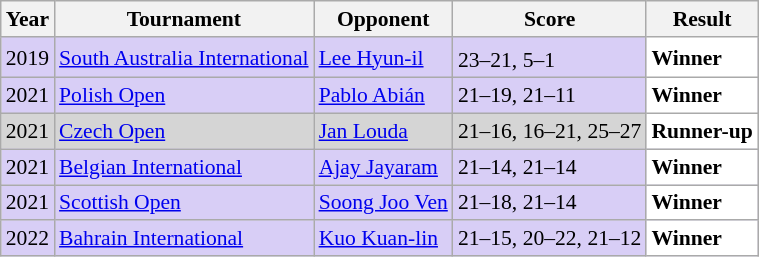<table class="sortable wikitable" style="font-size: 90%;">
<tr>
<th>Year</th>
<th>Tournament</th>
<th>Opponent</th>
<th>Score</th>
<th>Result</th>
</tr>
<tr style="background:#D8CEF6">
<td align="center">2019</td>
<td align="left"><a href='#'>South Australia International</a></td>
<td align="left"> <a href='#'>Lee Hyun-il</a></td>
<td align="left">23–21, 5–1<sup></sup></td>
<td style="text-align:left; background:white"> <strong>Winner</strong></td>
</tr>
<tr style="background:#D8CEF6">
<td align="center">2021</td>
<td align="left"><a href='#'>Polish Open</a></td>
<td align="left"> <a href='#'>Pablo Abián</a></td>
<td align="left">21–19, 21–11</td>
<td style="text-align:left; background:white"> <strong>Winner</strong></td>
</tr>
<tr style="background:#D5D5D5">
<td align="center">2021</td>
<td align="left"><a href='#'>Czech Open</a></td>
<td align="left"> <a href='#'>Jan Louda</a></td>
<td align="left">21–16, 16–21, 25–27</td>
<td style="text-align:left; background:white"> <strong>Runner-up</strong></td>
</tr>
<tr style="background:#D8CEF6">
<td align="center">2021</td>
<td align="left"><a href='#'>Belgian International</a></td>
<td align="left"> <a href='#'>Ajay Jayaram</a></td>
<td align="left">21–14, 21–14</td>
<td style="text-align:left; background:white"> <strong>Winner</strong></td>
</tr>
<tr style="background:#D8CEF6">
<td align="center">2021</td>
<td align="left"><a href='#'>Scottish Open</a></td>
<td align="left"> <a href='#'>Soong Joo Ven</a></td>
<td align="left">21–18, 21–14</td>
<td style="text-align:left; background:white"> <strong>Winner</strong></td>
</tr>
<tr style="background:#D8CEF6">
<td align="center">2022</td>
<td align="left"><a href='#'>Bahrain International</a></td>
<td align="left"> <a href='#'>Kuo Kuan-lin</a></td>
<td align="left">21–15, 20–22, 21–12</td>
<td style="text-align:left; background:white"> <strong>Winner</strong></td>
</tr>
</table>
